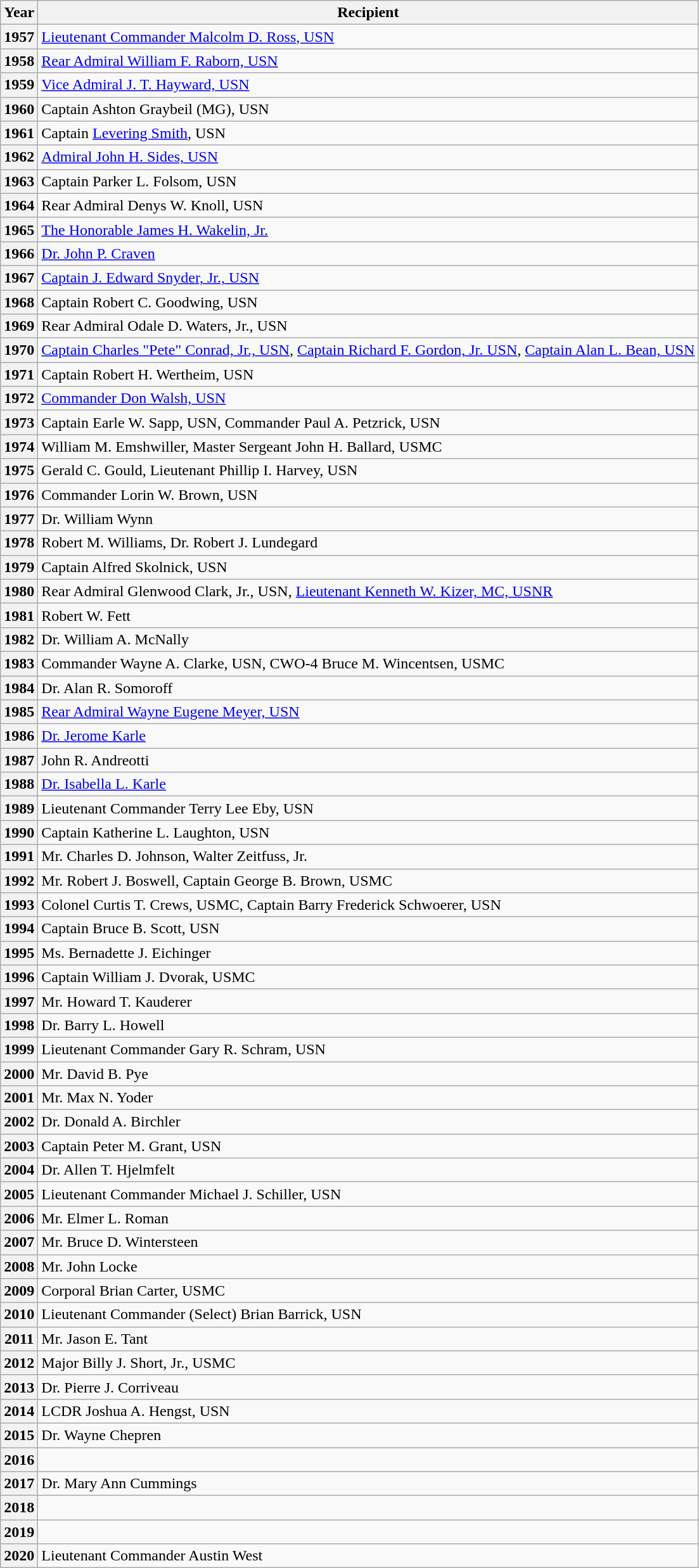<table class="wikitable" style="margin:1em 0">
<tr>
<th>Year</th>
<th>Recipient</th>
</tr>
<tr>
<th>1957</th>
<td><a href='#'>Lieutenant Commander Malcolm D. Ross, USN</a></td>
</tr>
<tr>
<th>1958</th>
<td><a href='#'>Rear Admiral William F. Raborn, USN</a></td>
</tr>
<tr>
<th>1959</th>
<td><a href='#'>Vice Admiral J. T. Hayward, USN</a></td>
</tr>
<tr>
<th>1960</th>
<td>Captain Ashton Graybeil (MG), USN</td>
</tr>
<tr>
<th>1961</th>
<td>Captain <a href='#'>Levering Smith</a>, USN</td>
</tr>
<tr>
<th>1962</th>
<td><a href='#'>Admiral John H. Sides, USN</a></td>
</tr>
<tr>
<th>1963</th>
<td>Captain Parker L. Folsom, USN</td>
</tr>
<tr>
<th>1964</th>
<td>Rear Admiral Denys W. Knoll, USN</td>
</tr>
<tr>
<th>1965</th>
<td><a href='#'>The Honorable James H. Wakelin, Jr.</a></td>
</tr>
<tr>
<th>1966</th>
<td><a href='#'>Dr. John P. Craven</a></td>
</tr>
<tr>
<th>1967</th>
<td><a href='#'>Captain J. Edward Snyder, Jr., USN</a></td>
</tr>
<tr>
<th>1968</th>
<td>Captain Robert C. Goodwing, USN</td>
</tr>
<tr>
<th>1969</th>
<td>Rear Admiral Odale D. Waters, Jr., USN</td>
</tr>
<tr>
<th>1970</th>
<td><a href='#'>Captain Charles "Pete" Conrad, Jr., USN</a>,  <a href='#'>Captain Richard F. Gordon, Jr. USN</a>, <a href='#'>Captain Alan L. Bean, USN</a></td>
</tr>
<tr>
<th>1971</th>
<td>Captain Robert H. Wertheim, USN</td>
</tr>
<tr>
<th>1972</th>
<td><a href='#'>Commander Don Walsh, USN</a></td>
</tr>
<tr>
<th>1973</th>
<td>Captain Earle W. Sapp, USN, Commander Paul A. Petzrick, USN</td>
</tr>
<tr>
<th>1974</th>
<td>William M. Emshwiller, Master Sergeant John H. Ballard, USMC</td>
</tr>
<tr>
<th>1975</th>
<td>Gerald C. Gould, Lieutenant Phillip I. Harvey, USN</td>
</tr>
<tr>
<th>1976</th>
<td>Commander Lorin W. Brown, USN</td>
</tr>
<tr>
<th>1977</th>
<td>Dr. William Wynn</td>
</tr>
<tr>
<th>1978</th>
<td>Robert M. Williams,  Dr. Robert J. Lundegard</td>
</tr>
<tr>
<th>1979</th>
<td>Captain Alfred Skolnick, USN</td>
</tr>
<tr>
<th>1980</th>
<td>Rear Admiral Glenwood Clark, Jr., USN, <a href='#'>Lieutenant Kenneth W. Kizer, MC, USNR</a></td>
</tr>
<tr>
<th>1981</th>
<td>Robert W. Fett</td>
</tr>
<tr>
<th>1982</th>
<td>Dr. William A. McNally</td>
</tr>
<tr>
<th>1983</th>
<td>Commander Wayne A. Clarke, USN, CWO-4 Bruce M. Wincentsen, USMC</td>
</tr>
<tr>
<th>1984</th>
<td>Dr. Alan R. Somoroff</td>
</tr>
<tr>
<th>1985</th>
<td><a href='#'>Rear Admiral Wayne Eugene Meyer, USN</a></td>
</tr>
<tr>
<th>1986</th>
<td><a href='#'>Dr. Jerome Karle</a></td>
</tr>
<tr>
<th>1987</th>
<td>John R. Andreotti</td>
</tr>
<tr>
<th>1988</th>
<td><a href='#'>Dr. Isabella L. Karle</a></td>
</tr>
<tr>
<th>1989</th>
<td>Lieutenant Commander Terry Lee Eby, USN</td>
</tr>
<tr>
<th>1990</th>
<td>Captain Katherine L. Laughton, USN</td>
</tr>
<tr>
<th>1991</th>
<td>Mr. Charles D. Johnson, Walter Zeitfuss, Jr.</td>
</tr>
<tr>
<th>1992</th>
<td>Mr. Robert J. Boswell, Captain George B. Brown, USMC</td>
</tr>
<tr>
<th>1993</th>
<td>Colonel Curtis T. Crews, USMC, Captain Barry Frederick Schwoerer, USN</td>
</tr>
<tr>
<th>1994</th>
<td>Captain Bruce B. Scott, USN</td>
</tr>
<tr>
<th>1995</th>
<td>Ms. Bernadette J. Eichinger</td>
</tr>
<tr>
<th>1996</th>
<td>Captain William J. Dvorak, USMC</td>
</tr>
<tr>
<th>1997</th>
<td>Mr. Howard T. Kauderer</td>
</tr>
<tr>
<th>1998</th>
<td>Dr. Barry L. Howell</td>
</tr>
<tr>
<th>1999</th>
<td>Lieutenant Commander Gary R. Schram, USN</td>
</tr>
<tr>
<th>2000</th>
<td>Mr. David B. Pye</td>
</tr>
<tr>
<th>2001</th>
<td>Mr. Max N. Yoder</td>
</tr>
<tr>
<th>2002</th>
<td>Dr. Donald A. Birchler</td>
</tr>
<tr>
<th>2003</th>
<td>Captain Peter M. Grant, USN</td>
</tr>
<tr>
<th>2004</th>
<td>Dr. Allen T. Hjelmfelt</td>
</tr>
<tr>
<th>2005</th>
<td>Lieutenant Commander Michael J. Schiller, USN</td>
</tr>
<tr>
<th>2006</th>
<td>Mr. Elmer L. Roman</td>
</tr>
<tr>
<th>2007</th>
<td>Mr. Bruce D. Wintersteen</td>
</tr>
<tr>
<th>2008</th>
<td>Mr. John Locke</td>
</tr>
<tr>
<th>2009</th>
<td>Corporal Brian Carter, USMC</td>
</tr>
<tr>
<th>2010</th>
<td>Lieutenant Commander (Select) Brian Barrick, USN</td>
</tr>
<tr>
<th>2011</th>
<td>Mr. Jason E. Tant</td>
</tr>
<tr>
<th>2012</th>
<td>Major Billy J. Short, Jr., USMC</td>
</tr>
<tr>
<th>2013</th>
<td>Dr. Pierre J. Corriveau</td>
</tr>
<tr>
<th>2014</th>
<td>LCDR Joshua A. Hengst, USN</td>
</tr>
<tr>
<th>2015</th>
<td>Dr. Wayne Chepren</td>
</tr>
<tr>
<th>2016</th>
<td></td>
</tr>
<tr>
<th>2017</th>
<td>Dr. Mary Ann Cummings</td>
</tr>
<tr>
<th>2018</th>
<td></td>
</tr>
<tr>
<th>2019</th>
<td></td>
</tr>
<tr>
<th>2020</th>
<td>Lieutenant Commander Austin West</td>
</tr>
</table>
